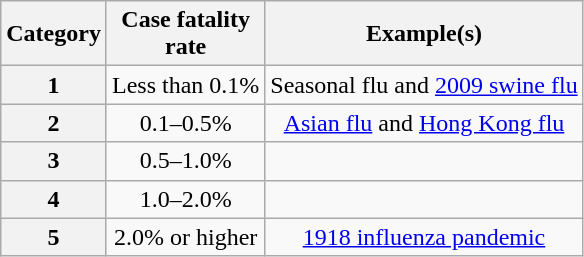<table class="wikitable" style="text-align:center;">
<tr>
<th>Category</th>
<th>Case fatality <br>rate</th>
<th>Example(s)</th>
</tr>
<tr>
<th>1</th>
<td>Less than 0.1%</td>
<td>Seasonal flu and <a href='#'>2009 swine flu</a></td>
</tr>
<tr>
<th>2</th>
<td>0.1–0.5%</td>
<td><a href='#'>Asian flu</a> and <a href='#'>Hong Kong flu</a></td>
</tr>
<tr>
<th>3</th>
<td>0.5–1.0%</td>
<td></td>
</tr>
<tr>
<th>4</th>
<td>1.0–2.0%</td>
<td></td>
</tr>
<tr>
<th>5</th>
<td>2.0% or higher</td>
<td><a href='#'>1918 influenza pandemic</a></td>
</tr>
</table>
